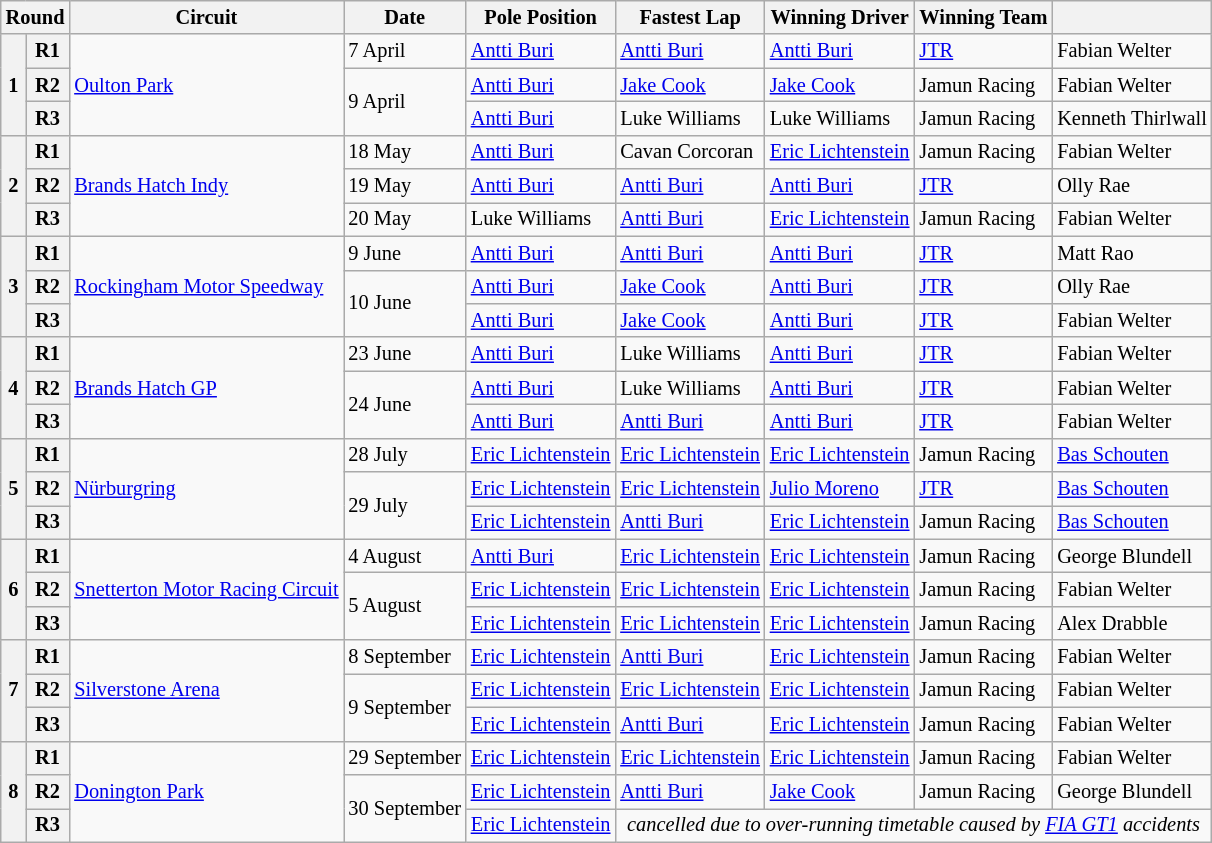<table class="wikitable" style="font-size: 85%">
<tr>
<th colspan=2>Round</th>
<th>Circuit</th>
<th>Date</th>
<th>Pole Position</th>
<th>Fastest Lap</th>
<th>Winning Driver</th>
<th>Winning Team</th>
<th></th>
</tr>
<tr>
<th rowspan=3>1</th>
<th>R1</th>
<td rowspan=3> <a href='#'>Oulton Park</a></td>
<td>7 April</td>
<td> <a href='#'>Antti Buri</a></td>
<td> <a href='#'>Antti Buri</a></td>
<td> <a href='#'>Antti Buri</a></td>
<td> <a href='#'>JTR</a></td>
<td> Fabian Welter</td>
</tr>
<tr>
<th>R2</th>
<td rowspan=2>9 April</td>
<td> <a href='#'>Antti Buri</a></td>
<td> <a href='#'>Jake Cook</a></td>
<td> <a href='#'>Jake Cook</a></td>
<td> Jamun Racing</td>
<td> Fabian Welter</td>
</tr>
<tr>
<th>R3</th>
<td> <a href='#'>Antti Buri</a></td>
<td> Luke Williams</td>
<td> Luke Williams</td>
<td> Jamun Racing</td>
<td nowrap> Kenneth Thirlwall</td>
</tr>
<tr>
<th rowspan=3>2</th>
<th>R1</th>
<td rowspan=3> <a href='#'>Brands Hatch Indy</a></td>
<td>18 May</td>
<td> <a href='#'>Antti Buri</a></td>
<td> Cavan Corcoran</td>
<td> <a href='#'>Eric Lichtenstein</a></td>
<td> Jamun Racing</td>
<td> Fabian Welter</td>
</tr>
<tr>
<th>R2</th>
<td>19 May</td>
<td> <a href='#'>Antti Buri</a></td>
<td> <a href='#'>Antti Buri</a></td>
<td> <a href='#'>Antti Buri</a></td>
<td> <a href='#'>JTR</a></td>
<td> Olly Rae</td>
</tr>
<tr>
<th>R3</th>
<td>20 May</td>
<td> Luke Williams</td>
<td> <a href='#'>Antti Buri</a></td>
<td> <a href='#'>Eric Lichtenstein</a></td>
<td> Jamun Racing</td>
<td> Fabian Welter</td>
</tr>
<tr>
<th rowspan=3>3</th>
<th>R1</th>
<td rowspan=3> <a href='#'>Rockingham Motor Speedway</a></td>
<td>9 June</td>
<td> <a href='#'>Antti Buri</a></td>
<td> <a href='#'>Antti Buri</a></td>
<td> <a href='#'>Antti Buri</a></td>
<td> <a href='#'>JTR</a></td>
<td> Matt Rao</td>
</tr>
<tr>
<th>R2</th>
<td rowspan=2>10 June</td>
<td> <a href='#'>Antti Buri</a></td>
<td> <a href='#'>Jake Cook</a></td>
<td> <a href='#'>Antti Buri</a></td>
<td> <a href='#'>JTR</a></td>
<td> Olly Rae</td>
</tr>
<tr>
<th>R3</th>
<td> <a href='#'>Antti Buri</a></td>
<td> <a href='#'>Jake Cook</a></td>
<td> <a href='#'>Antti Buri</a></td>
<td> <a href='#'>JTR</a></td>
<td> Fabian Welter</td>
</tr>
<tr>
<th rowspan=3>4</th>
<th>R1</th>
<td rowspan=3> <a href='#'>Brands Hatch GP</a></td>
<td>23 June</td>
<td> <a href='#'>Antti Buri</a></td>
<td> Luke Williams</td>
<td> <a href='#'>Antti Buri</a></td>
<td> <a href='#'>JTR</a></td>
<td> Fabian Welter</td>
</tr>
<tr>
<th>R2</th>
<td rowspan=2>24 June</td>
<td> <a href='#'>Antti Buri</a></td>
<td> Luke Williams</td>
<td> <a href='#'>Antti Buri</a></td>
<td> <a href='#'>JTR</a></td>
<td> Fabian Welter</td>
</tr>
<tr>
<th>R3</th>
<td> <a href='#'>Antti Buri</a></td>
<td> <a href='#'>Antti Buri</a></td>
<td> <a href='#'>Antti Buri</a></td>
<td> <a href='#'>JTR</a></td>
<td> Fabian Welter</td>
</tr>
<tr>
<th rowspan=3>5</th>
<th>R1</th>
<td rowspan=3> <a href='#'>Nürburgring</a></td>
<td>28 July</td>
<td> <a href='#'>Eric Lichtenstein</a></td>
<td> <a href='#'>Eric Lichtenstein</a></td>
<td> <a href='#'>Eric Lichtenstein</a></td>
<td> Jamun Racing</td>
<td> <a href='#'>Bas Schouten</a></td>
</tr>
<tr>
<th>R2</th>
<td rowspan=2>29 July</td>
<td> <a href='#'>Eric Lichtenstein</a></td>
<td> <a href='#'>Eric Lichtenstein</a></td>
<td> <a href='#'>Julio Moreno</a></td>
<td> <a href='#'>JTR</a></td>
<td> <a href='#'>Bas Schouten</a></td>
</tr>
<tr>
<th>R3</th>
<td> <a href='#'>Eric Lichtenstein</a></td>
<td> <a href='#'>Antti Buri</a></td>
<td> <a href='#'>Eric Lichtenstein</a></td>
<td> Jamun Racing</td>
<td> <a href='#'>Bas Schouten</a></td>
</tr>
<tr>
<th rowspan=3>6</th>
<th>R1</th>
<td rowspan=3 nowrap> <a href='#'>Snetterton Motor Racing Circuit</a></td>
<td>4 August</td>
<td> <a href='#'>Antti Buri</a></td>
<td> <a href='#'>Eric Lichtenstein</a></td>
<td> <a href='#'>Eric Lichtenstein</a></td>
<td> Jamun Racing</td>
<td> George Blundell</td>
</tr>
<tr>
<th>R2</th>
<td rowspan=2>5 August</td>
<td nowrap> <a href='#'>Eric Lichtenstein</a></td>
<td nowrap> <a href='#'>Eric Lichtenstein</a></td>
<td nowrap> <a href='#'>Eric Lichtenstein</a></td>
<td> Jamun Racing</td>
<td> Fabian Welter</td>
</tr>
<tr>
<th>R3</th>
<td> <a href='#'>Eric Lichtenstein</a></td>
<td> <a href='#'>Eric Lichtenstein</a></td>
<td> <a href='#'>Eric Lichtenstein</a></td>
<td> Jamun Racing</td>
<td> Alex Drabble</td>
</tr>
<tr>
<th rowspan=3>7</th>
<th>R1</th>
<td rowspan=3> <a href='#'>Silverstone Arena</a></td>
<td>8 September</td>
<td> <a href='#'>Eric Lichtenstein</a></td>
<td> <a href='#'>Antti Buri</a></td>
<td> <a href='#'>Eric Lichtenstein</a></td>
<td> Jamun Racing</td>
<td> Fabian Welter</td>
</tr>
<tr>
<th>R2</th>
<td rowspan=2>9 September</td>
<td> <a href='#'>Eric Lichtenstein</a></td>
<td> <a href='#'>Eric Lichtenstein</a></td>
<td> <a href='#'>Eric Lichtenstein</a></td>
<td> Jamun Racing</td>
<td> Fabian Welter</td>
</tr>
<tr>
<th>R3</th>
<td> <a href='#'>Eric Lichtenstein</a></td>
<td> <a href='#'>Antti Buri</a></td>
<td> <a href='#'>Eric Lichtenstein</a></td>
<td> Jamun Racing</td>
<td> Fabian Welter</td>
</tr>
<tr>
<th rowspan=3>8</th>
<th>R1</th>
<td rowspan=3> <a href='#'>Donington Park</a></td>
<td>29 September</td>
<td> <a href='#'>Eric Lichtenstein</a></td>
<td> <a href='#'>Eric Lichtenstein</a></td>
<td> <a href='#'>Eric Lichtenstein</a></td>
<td> Jamun Racing</td>
<td> Fabian Welter</td>
</tr>
<tr>
<th>R2</th>
<td rowspan=2 nowrap>30 September</td>
<td> <a href='#'>Eric Lichtenstein</a></td>
<td> <a href='#'>Antti Buri</a></td>
<td> <a href='#'>Jake Cook</a></td>
<td nowrap> Jamun Racing</td>
<td nowrap> George Blundell</td>
</tr>
<tr>
<th>R3</th>
<td> <a href='#'>Eric Lichtenstein</a></td>
<td colspan=4 align=center><em>cancelled due to over-running timetable caused by <a href='#'>FIA GT1</a> accidents</em></td>
</tr>
</table>
